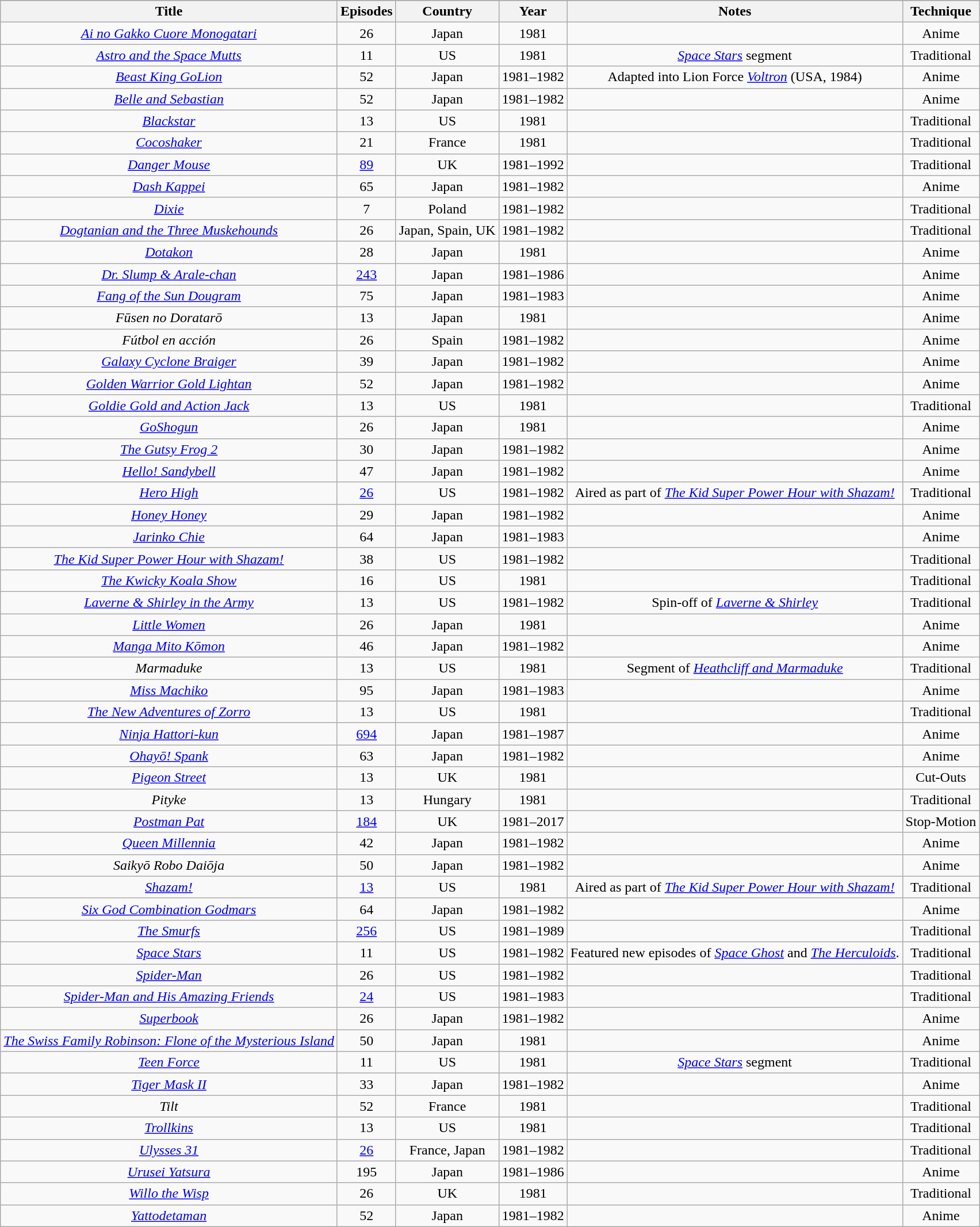<table class="wikitable sortable" style="text-align:center;">
<tr>
</tr>
<tr>
<th scope="col">Title</th>
<th scope="col">Episodes</th>
<th scope="col">Country</th>
<th scope="col">Year</th>
<th scope="col">Notes</th>
<th scope="col">Technique</th>
</tr>
<tr>
<td><em><a href='#'>Ai no Gakko Cuore Monogatari</a></em></td>
<td>26</td>
<td>Japan</td>
<td>1981</td>
<td></td>
<td>Anime</td>
</tr>
<tr>
<td><em><a href='#'>Astro and the Space Mutts</a></em></td>
<td>11</td>
<td>US</td>
<td>1981</td>
<td><em><a href='#'>Space Stars</a></em> segment</td>
<td>Traditional</td>
</tr>
<tr>
<td><em><a href='#'>Beast King GoLion</a></em></td>
<td>52</td>
<td>Japan</td>
<td>1981–1982</td>
<td>Adapted into Lion Force <em><a href='#'>Voltron</a></em> (USA, 1984)</td>
<td>Anime</td>
</tr>
<tr>
<td><em><a href='#'>Belle and Sebastian</a></em></td>
<td>52</td>
<td>Japan</td>
<td>1981–1982</td>
<td></td>
<td>Anime</td>
</tr>
<tr>
<td><em><a href='#'>Blackstar</a></em></td>
<td>13</td>
<td>US</td>
<td>1981</td>
<td></td>
<td>Traditional</td>
</tr>
<tr>
<td><em><a href='#'>Cocoshaker</a></em></td>
<td>21</td>
<td>France</td>
<td>1981</td>
<td></td>
<td>Traditional</td>
</tr>
<tr>
<td><em><a href='#'>Danger Mouse</a></em></td>
<td><a href='#'>89</a></td>
<td>UK</td>
<td>1981–1992</td>
<td></td>
<td>Traditional</td>
</tr>
<tr>
<td><em><a href='#'>Dash Kappei</a></em></td>
<td>65</td>
<td>Japan</td>
<td>1981–1982</td>
<td></td>
<td>Anime</td>
</tr>
<tr>
<td><em><a href='#'>Dixie</a></em></td>
<td>7</td>
<td>Poland</td>
<td>1981–1982</td>
<td></td>
<td>Traditional</td>
</tr>
<tr>
<td><em><a href='#'>Dogtanian and the Three Muskehounds</a></em></td>
<td>26</td>
<td>Japan, Spain, UK</td>
<td>1981–1982</td>
<td></td>
<td>Traditional</td>
</tr>
<tr>
<td><em><a href='#'>Dotakon</a></em></td>
<td>28</td>
<td>Japan</td>
<td>1981</td>
<td></td>
<td>Anime</td>
</tr>
<tr>
<td><em><a href='#'>Dr. Slump & Arale-chan</a></em></td>
<td><a href='#'>243</a></td>
<td>Japan</td>
<td>1981–1986</td>
<td></td>
<td>Anime</td>
</tr>
<tr>
<td><em><a href='#'>Fang of the Sun Dougram</a></em></td>
<td>75</td>
<td>Japan</td>
<td>1981–1983</td>
<td></td>
<td>Anime</td>
</tr>
<tr>
<td><em>Fūsen no Doratarō</em></td>
<td>13</td>
<td>Japan</td>
<td>1981</td>
<td></td>
<td>Anime</td>
</tr>
<tr>
<td><em>Fútbol en acción</em></td>
<td>26</td>
<td>Spain</td>
<td>1981–1982</td>
<td></td>
<td>Anime</td>
</tr>
<tr>
<td><em><a href='#'>Galaxy Cyclone Braiger</a></em></td>
<td>39</td>
<td>Japan</td>
<td>1981–1982</td>
<td></td>
<td>Anime</td>
</tr>
<tr>
<td><em><a href='#'>Golden Warrior Gold Lightan</a></em></td>
<td>52</td>
<td>Japan</td>
<td>1981–1982</td>
<td></td>
<td>Anime</td>
</tr>
<tr>
<td><em><a href='#'>Goldie Gold and Action Jack</a></em></td>
<td>13</td>
<td>US</td>
<td>1981</td>
<td></td>
<td>Traditional</td>
</tr>
<tr>
<td><em><a href='#'>GoShogun</a></em></td>
<td>26</td>
<td>Japan</td>
<td>1981</td>
<td></td>
<td>Anime</td>
</tr>
<tr>
<td data-sort-value="Gutsy Frog 2"><em><a href='#'>The Gutsy Frog 2</a></em></td>
<td>30</td>
<td>Japan</td>
<td>1981–1982</td>
<td></td>
<td>Anime</td>
</tr>
<tr>
<td><em><a href='#'>Hello! Sandybell</a></em></td>
<td>47</td>
<td>Japan</td>
<td>1981–1982</td>
<td></td>
<td>Anime</td>
</tr>
<tr>
<td><em><a href='#'>Hero High</a></em></td>
<td><a href='#'>26</a></td>
<td>US</td>
<td>1981–1982</td>
<td>Aired as part of <em><a href='#'>The Kid Super Power Hour with Shazam!</a></em></td>
<td>Traditional</td>
</tr>
<tr>
<td><em><a href='#'>Honey Honey</a></em></td>
<td>29</td>
<td>Japan</td>
<td>1981–1982</td>
<td></td>
<td>Anime</td>
</tr>
<tr>
<td><em><a href='#'>Jarinko Chie</a></em></td>
<td>64</td>
<td>Japan</td>
<td>1981–1983</td>
<td></td>
<td>Anime</td>
</tr>
<tr>
<td data-sort-value="Kid Super Power Hour with Shazam!"><em><a href='#'>The Kid Super Power Hour with Shazam!</a></em></td>
<td>38</td>
<td>US</td>
<td>1981–1982</td>
<td></td>
<td>Traditional</td>
</tr>
<tr>
<td data-sort-value="Kwicky Koala Show"><em><a href='#'>The Kwicky Koala Show</a></em></td>
<td>16</td>
<td>US</td>
<td>1981</td>
<td></td>
<td>Traditional</td>
</tr>
<tr>
<td><em><a href='#'>Laverne & Shirley in the Army</a></em></td>
<td>13</td>
<td>US</td>
<td>1981–1982</td>
<td>Spin-off of <em><a href='#'>Laverne & Shirley</a></em></td>
<td>Traditional</td>
</tr>
<tr>
<td><em><a href='#'>Little Women</a></em></td>
<td>26</td>
<td>Japan</td>
<td>1981</td>
<td></td>
<td>Anime</td>
</tr>
<tr>
<td><em><a href='#'>Manga Mito Kōmon</a></em></td>
<td>46</td>
<td>Japan</td>
<td>1981–1982</td>
<td></td>
<td>Anime</td>
</tr>
<tr>
<td><em>Marmaduke</em></td>
<td>13</td>
<td>US</td>
<td>1981</td>
<td>Segment of <em><a href='#'>Heathcliff and Marmaduke</a></em></td>
<td>Traditional</td>
</tr>
<tr>
<td><em><a href='#'>Miss Machiko</a></em></td>
<td>95</td>
<td>Japan</td>
<td>1981–1983</td>
<td></td>
<td>Anime</td>
</tr>
<tr>
<td data-sort-value="New Adventures of Zorro"><em><a href='#'>The New Adventures of Zorro</a></em></td>
<td>13</td>
<td>US</td>
<td>1981</td>
<td></td>
<td>Traditional</td>
</tr>
<tr>
<td><em><a href='#'>Ninja Hattori-kun</a></em></td>
<td><a href='#'>694</a></td>
<td>Japan</td>
<td>1981–1987</td>
<td></td>
<td>Anime</td>
</tr>
<tr>
<td><em><a href='#'>Ohayō! Spank</a></em></td>
<td>63</td>
<td>Japan</td>
<td>1981–1982</td>
<td></td>
<td>Anime</td>
</tr>
<tr>
<td><em><a href='#'>Pigeon Street</a></em></td>
<td>13</td>
<td>UK</td>
<td>1981</td>
<td></td>
<td>Cut-Outs</td>
</tr>
<tr>
<td><em>Pityke</em></td>
<td>13</td>
<td>Hungary</td>
<td>1981</td>
<td></td>
<td>Traditional</td>
</tr>
<tr>
<td><em><a href='#'>Postman Pat</a></em></td>
<td><a href='#'>184</a></td>
<td>UK</td>
<td>1981–2017</td>
<td></td>
<td>Stop-Motion</td>
</tr>
<tr>
<td><em><a href='#'>Queen Millennia</a></em></td>
<td>42</td>
<td>Japan</td>
<td>1981–1982</td>
<td></td>
<td>Anime</td>
</tr>
<tr>
<td><em>Saikyō Robo Daiōja</em></td>
<td>50</td>
<td>Japan</td>
<td>1981–1982</td>
<td></td>
<td>Anime</td>
</tr>
<tr>
<td><em><a href='#'>Shazam!</a></em></td>
<td><a href='#'>13</a></td>
<td>US</td>
<td>1981</td>
<td>Aired as part of <em><a href='#'>The Kid Super Power Hour with Shazam!</a></em></td>
<td>Traditional</td>
</tr>
<tr>
<td><em><a href='#'>Six God Combination Godmars</a></em></td>
<td>64</td>
<td>Japan</td>
<td>1981–1982</td>
<td></td>
<td>Anime</td>
</tr>
<tr>
<td data-sort-value="Smurfs"><em><a href='#'>The Smurfs</a></em></td>
<td><a href='#'>256</a></td>
<td>US</td>
<td>1981–1989</td>
<td></td>
<td>Traditional</td>
</tr>
<tr>
<td><em><a href='#'>Space Stars</a></em></td>
<td>11</td>
<td>US</td>
<td>1981–1982</td>
<td>Featured new episodes of <em><a href='#'>Space Ghost</a></em> and <em><a href='#'>The Herculoids</a></em>.</td>
<td>Traditional</td>
</tr>
<tr>
<td><em><a href='#'>Spider-Man</a></em></td>
<td>26</td>
<td>US</td>
<td>1981–1982</td>
<td></td>
<td>Traditional</td>
</tr>
<tr>
<td><em><a href='#'>Spider-Man and His Amazing Friends</a></em></td>
<td><a href='#'>24</a></td>
<td>US</td>
<td>1981–1983</td>
<td></td>
<td>Traditional</td>
</tr>
<tr>
<td><em><a href='#'>Superbook</a></em></td>
<td>26</td>
<td>Japan</td>
<td>1981–1982</td>
<td></td>
<td>Anime</td>
</tr>
<tr>
<td data-sort-value="Swiss Family Robinson: Flone of the Mysterious Island"><em><a href='#'>The Swiss Family Robinson: Flone of the Mysterious Island</a></em></td>
<td>50</td>
<td>Japan</td>
<td>1981</td>
<td></td>
<td>Anime</td>
</tr>
<tr>
<td><em><a href='#'>Teen Force</a></em></td>
<td>11</td>
<td>US</td>
<td>1981</td>
<td><em><a href='#'>Space Stars</a></em> segment</td>
<td>Traditional</td>
</tr>
<tr>
<td><em><a href='#'>Tiger Mask II</a></em></td>
<td>33</td>
<td>Japan</td>
<td>1981–1982</td>
<td></td>
<td>Anime</td>
</tr>
<tr>
<td><em>Tilt</em></td>
<td>52</td>
<td>France</td>
<td>1981</td>
<td></td>
<td>Traditional</td>
</tr>
<tr>
<td><em><a href='#'>Trollkins</a></em></td>
<td>13</td>
<td>US</td>
<td>1981</td>
<td></td>
<td>Traditional</td>
</tr>
<tr>
<td><em><a href='#'>Ulysses 31</a></em></td>
<td><a href='#'>26</a></td>
<td>France, Japan</td>
<td>1981–1982</td>
<td></td>
<td>Traditional</td>
</tr>
<tr>
<td><em><a href='#'>Urusei Yatsura</a></em></td>
<td>195</td>
<td>Japan</td>
<td>1981–1986</td>
<td></td>
<td>Anime</td>
</tr>
<tr>
<td><em><a href='#'>Willo the Wisp</a></em></td>
<td>26</td>
<td>UK</td>
<td>1981</td>
<td></td>
<td>Traditional</td>
</tr>
<tr>
<td><em><a href='#'>Yattodetaman</a></em></td>
<td>52</td>
<td>Japan</td>
<td>1981–1982</td>
<td></td>
<td>Anime</td>
</tr>
</table>
